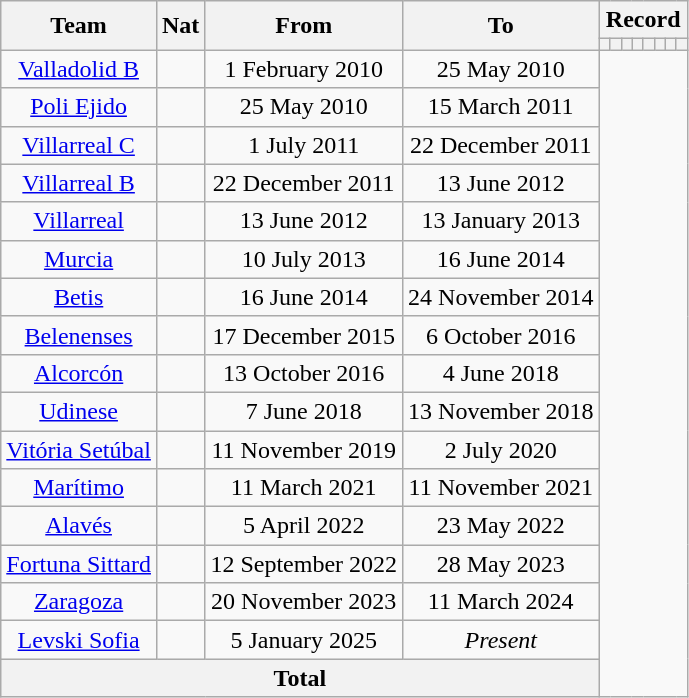<table class="wikitable" style="text-align: center">
<tr>
<th rowspan="2">Team</th>
<th rowspan="2">Nat</th>
<th rowspan="2">From</th>
<th rowspan="2">To</th>
<th colspan="8">Record</th>
</tr>
<tr>
<th></th>
<th></th>
<th></th>
<th></th>
<th></th>
<th></th>
<th></th>
<th></th>
</tr>
<tr>
<td align=center><a href='#'>Valladolid B</a></td>
<td></td>
<td align=center>1 February 2010</td>
<td align=center>25 May 2010<br></td>
</tr>
<tr>
<td align=center><a href='#'>Poli Ejido</a></td>
<td></td>
<td align=center>25 May 2010</td>
<td align=center>15 March 2011<br></td>
</tr>
<tr>
<td align=center><a href='#'>Villarreal C</a></td>
<td></td>
<td align=center>1 July 2011</td>
<td aligh-center>22 December 2011<br></td>
</tr>
<tr>
<td align=center><a href='#'>Villarreal B</a></td>
<td></td>
<td align=center>22 December 2011</td>
<td align=center>13 June 2012<br></td>
</tr>
<tr>
<td align=center><a href='#'>Villarreal</a></td>
<td></td>
<td align=center>13 June 2012</td>
<td align=center>13 January 2013<br></td>
</tr>
<tr>
<td align=center><a href='#'>Murcia</a></td>
<td></td>
<td align=center>10 July 2013</td>
<td align=center>16 June 2014<br></td>
</tr>
<tr>
<td align=center><a href='#'>Betis</a></td>
<td></td>
<td align=center>16 June 2014</td>
<td align=center>24 November 2014<br></td>
</tr>
<tr>
<td align=center><a href='#'>Belenenses</a></td>
<td></td>
<td align=center>17 December 2015</td>
<td align=center>6 October 2016<br></td>
</tr>
<tr>
<td align=center><a href='#'>Alcorcón</a></td>
<td></td>
<td align=center>13 October 2016</td>
<td align=center>4 June 2018<br></td>
</tr>
<tr>
<td align=centre><a href='#'>Udinese</a></td>
<td></td>
<td align=centre>7 June 2018</td>
<td align=centre>13 November 2018<br></td>
</tr>
<tr>
<td align=centre><a href='#'>Vitória Setúbal</a></td>
<td></td>
<td align=centre>11 November 2019</td>
<td align=centre>2 July 2020<br></td>
</tr>
<tr>
<td align=centre><a href='#'>Marítimo</a></td>
<td></td>
<td align=centre>11 March 2021</td>
<td align=centre>11 November 2021<br></td>
</tr>
<tr>
<td align=center><a href='#'>Alavés</a></td>
<td></td>
<td align=center>5 April 2022</td>
<td align=center>23 May 2022<br></td>
</tr>
<tr>
<td align=center><a href='#'>Fortuna Sittard</a></td>
<td></td>
<td align=center>12 September 2022</td>
<td align=center>28 May 2023<br></td>
</tr>
<tr>
<td align=center><a href='#'>Zaragoza</a></td>
<td></td>
<td align=center>20 November 2023</td>
<td align=center>11 March 2024<br></td>
</tr>
<tr>
<td align=center><a href='#'>Levski Sofia</a></td>
<td></td>
<td align=center>5 January 2025</td>
<td align=center><em>Present</em><br></td>
</tr>
<tr>
<th colspan="4">Total<br></th>
</tr>
</table>
